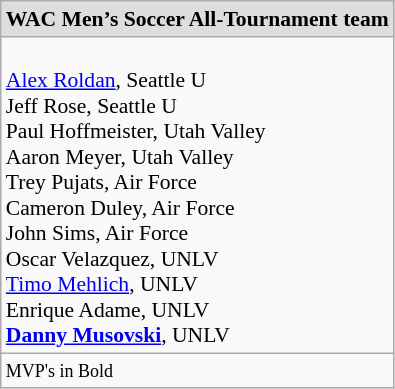<table class="wikitable" style="white-space:nowrap; font-size:90%;">
<tr>
<td colspan="7" style="text-align:center; background:#ddd;"><strong>WAC Men’s Soccer All-Tournament team</strong></td>
</tr>
<tr>
<td><br><a href='#'>Alex Roldan</a>, Seattle U<br>
Jeff Rose, Seattle U<br>
Paul Hoffmeister, Utah Valley<br>
Aaron Meyer, Utah Valley<br>
Trey Pujats, Air Force<br>
Cameron Duley, Air Force<br>
John Sims, Air Force<br>
Oscar Velazquez, UNLV<br>
<a href='#'>Timo Mehlich</a>, UNLV<br>
Enrique Adame, UNLV<br>
<strong><a href='#'>Danny Musovski</a></strong>, UNLV</td>
</tr>
<tr>
<td><small>MVP's in Bold</small></td>
</tr>
</table>
